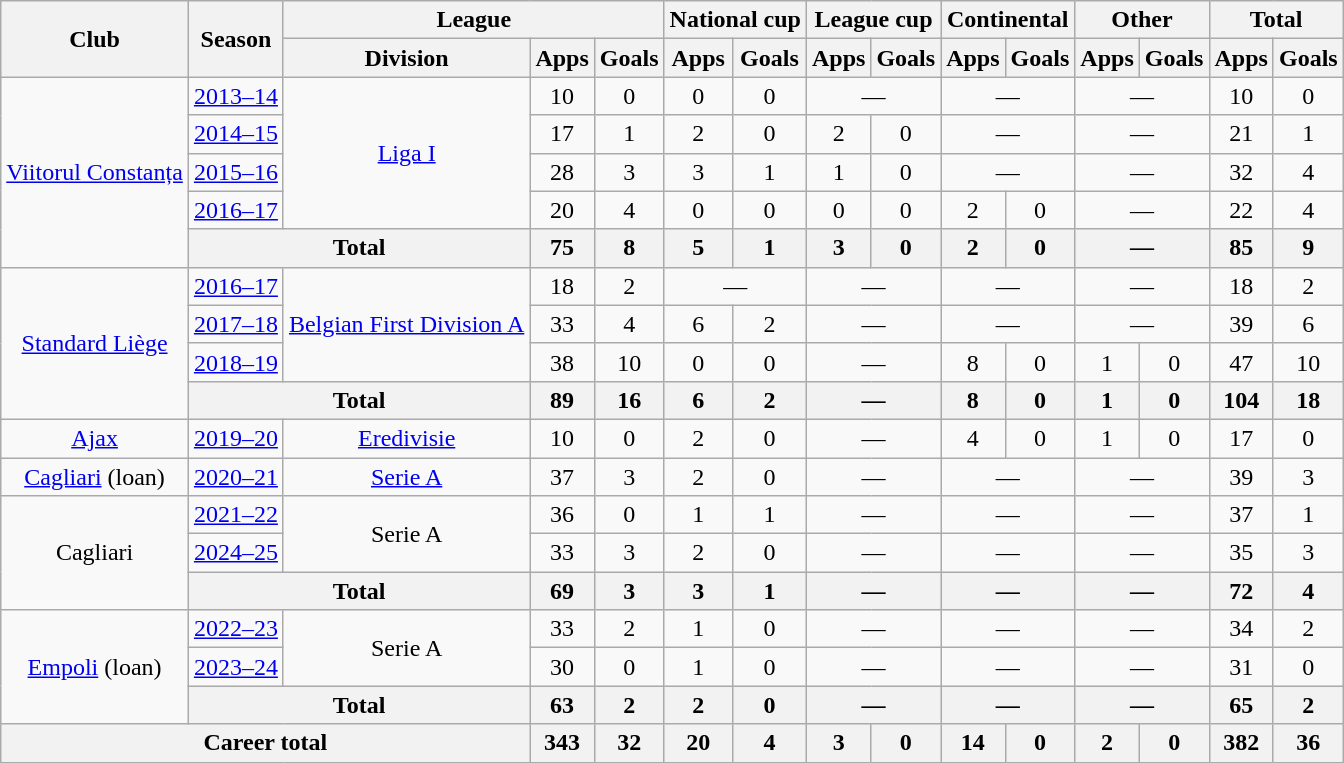<table class="wikitable" style="text-align:center">
<tr>
<th rowspan="2">Club</th>
<th rowspan="2">Season</th>
<th colspan="3">League</th>
<th colspan="2">National cup</th>
<th colspan="2">League cup</th>
<th colspan="2">Continental</th>
<th colspan="2">Other</th>
<th colspan="3">Total</th>
</tr>
<tr>
<th>Division</th>
<th>Apps</th>
<th>Goals</th>
<th>Apps</th>
<th>Goals</th>
<th>Apps</th>
<th>Goals</th>
<th>Apps</th>
<th>Goals</th>
<th>Apps</th>
<th>Goals</th>
<th>Apps</th>
<th>Goals</th>
</tr>
<tr>
<td rowspan="5"><a href='#'>Viitorul Constanța</a></td>
<td><a href='#'>2013–14</a></td>
<td rowspan="4"><a href='#'>Liga I</a></td>
<td>10</td>
<td>0</td>
<td>0</td>
<td>0</td>
<td colspan="2">—</td>
<td colspan="2">—</td>
<td colspan="2">—</td>
<td>10</td>
<td>0</td>
</tr>
<tr>
<td><a href='#'>2014–15</a></td>
<td>17</td>
<td>1</td>
<td>2</td>
<td>0</td>
<td>2</td>
<td>0</td>
<td colspan="2">—</td>
<td colspan="2">—</td>
<td>21</td>
<td>1</td>
</tr>
<tr>
<td><a href='#'>2015–16</a></td>
<td>28</td>
<td>3</td>
<td>3</td>
<td>1</td>
<td>1</td>
<td>0</td>
<td colspan="2">—</td>
<td colspan="2">—</td>
<td>32</td>
<td>4</td>
</tr>
<tr>
<td><a href='#'>2016–17</a></td>
<td>20</td>
<td>4</td>
<td>0</td>
<td>0</td>
<td>0</td>
<td>0</td>
<td>2</td>
<td>0</td>
<td colspan="2">—</td>
<td>22</td>
<td>4</td>
</tr>
<tr>
<th colspan="2">Total</th>
<th>75</th>
<th>8</th>
<th>5</th>
<th>1</th>
<th>3</th>
<th>0</th>
<th>2</th>
<th>0</th>
<th colspan="2">—</th>
<th>85</th>
<th>9</th>
</tr>
<tr>
<td rowspan="4"><a href='#'>Standard Liège</a></td>
<td><a href='#'>2016–17</a></td>
<td rowspan="3"><a href='#'>Belgian First Division A</a></td>
<td>18</td>
<td>2</td>
<td colspan="2">—</td>
<td colspan="2">—</td>
<td colspan="2">—</td>
<td colspan="2">—</td>
<td>18</td>
<td>2</td>
</tr>
<tr>
<td><a href='#'>2017–18</a></td>
<td>33</td>
<td>4</td>
<td>6</td>
<td>2</td>
<td colspan="2">—</td>
<td colspan="2">—</td>
<td colspan="2">—</td>
<td>39</td>
<td>6</td>
</tr>
<tr>
<td><a href='#'>2018–19</a></td>
<td>38</td>
<td>10</td>
<td>0</td>
<td>0</td>
<td colspan="2">—</td>
<td>8</td>
<td>0</td>
<td>1</td>
<td>0</td>
<td>47</td>
<td>10</td>
</tr>
<tr>
<th colspan="2">Total</th>
<th>89</th>
<th>16</th>
<th>6</th>
<th>2</th>
<th colspan="2">—</th>
<th>8</th>
<th>0</th>
<th>1</th>
<th>0</th>
<th>104</th>
<th>18</th>
</tr>
<tr>
<td><a href='#'>Ajax</a></td>
<td><a href='#'>2019–20</a></td>
<td><a href='#'>Eredivisie</a></td>
<td>10</td>
<td>0</td>
<td>2</td>
<td>0</td>
<td colspan="2">—</td>
<td>4</td>
<td>0</td>
<td>1</td>
<td>0</td>
<td>17</td>
<td>0</td>
</tr>
<tr>
<td><a href='#'>Cagliari</a> (loan)</td>
<td><a href='#'>2020–21</a></td>
<td><a href='#'>Serie A</a></td>
<td>37</td>
<td>3</td>
<td>2</td>
<td>0</td>
<td colspan="2">—</td>
<td colspan="2">—</td>
<td colspan="2">—</td>
<td>39</td>
<td>3</td>
</tr>
<tr>
<td rowspan="3">Cagliari</td>
<td><a href='#'>2021–22</a></td>
<td rowspan="2">Serie A</td>
<td>36</td>
<td>0</td>
<td>1</td>
<td>1</td>
<td colspan="2">—</td>
<td colspan="2">—</td>
<td colspan="2">—</td>
<td>37</td>
<td>1</td>
</tr>
<tr>
<td><a href='#'>2024–25</a></td>
<td>33</td>
<td>3</td>
<td>2</td>
<td>0</td>
<td colspan="2">—</td>
<td colspan="2">—</td>
<td colspan="2">—</td>
<td>35</td>
<td>3</td>
</tr>
<tr>
<th colspan="2">Total</th>
<th>69</th>
<th>3</th>
<th>3</th>
<th>1</th>
<th colspan="2">—</th>
<th colspan="2">—</th>
<th colspan="2">—</th>
<th>72</th>
<th>4</th>
</tr>
<tr>
<td rowspan="3"><a href='#'>Empoli</a> (loan)</td>
<td><a href='#'>2022–23</a></td>
<td rowspan="2">Serie A</td>
<td>33</td>
<td>2</td>
<td>1</td>
<td>0</td>
<td colspan="2">—</td>
<td colspan="2">—</td>
<td colspan="2">—</td>
<td>34</td>
<td>2</td>
</tr>
<tr>
<td><a href='#'>2023–24</a></td>
<td>30</td>
<td>0</td>
<td>1</td>
<td>0</td>
<td colspan="2">—</td>
<td colspan="2">—</td>
<td colspan="2">—</td>
<td>31</td>
<td>0</td>
</tr>
<tr>
<th colspan="2">Total</th>
<th>63</th>
<th>2</th>
<th>2</th>
<th>0</th>
<th colspan="2">—</th>
<th colspan="2">—</th>
<th colspan="2">—</th>
<th>65</th>
<th>2</th>
</tr>
<tr>
<th colspan="3">Career total</th>
<th>343</th>
<th>32</th>
<th>20</th>
<th>4</th>
<th>3</th>
<th>0</th>
<th>14</th>
<th>0</th>
<th>2</th>
<th>0</th>
<th>382</th>
<th>36</th>
</tr>
</table>
